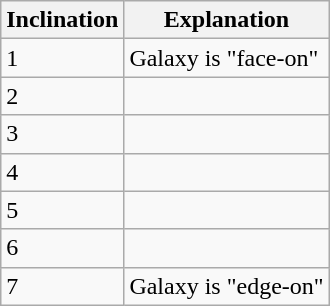<table class="wikitable">
<tr>
<th>Inclination</th>
<th>Explanation</th>
</tr>
<tr>
<td>1</td>
<td>Galaxy is "face-on"</td>
</tr>
<tr>
<td>2</td>
<td></td>
</tr>
<tr>
<td>3</td>
<td></td>
</tr>
<tr>
<td>4</td>
<td></td>
</tr>
<tr>
<td>5</td>
<td></td>
</tr>
<tr>
<td>6</td>
<td></td>
</tr>
<tr>
<td>7</td>
<td>Galaxy is "edge-on"</td>
</tr>
</table>
